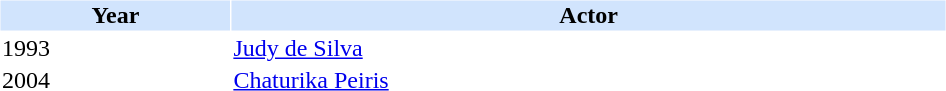<table cellspacing="1" cellpadding="1" border="0" width="50%">
<tr bgcolor="#d1e4fd">
<th>Year</th>
<th>Actor</th>
</tr>
<tr bgcolor=#edf3fe>
</tr>
<tr>
<td>1993</td>
<td><a href='#'>Judy de Silva</a></td>
</tr>
<tr>
<td>2004</td>
<td><a href='#'>Chaturika Peiris</a></td>
</tr>
<tr>
</tr>
</table>
